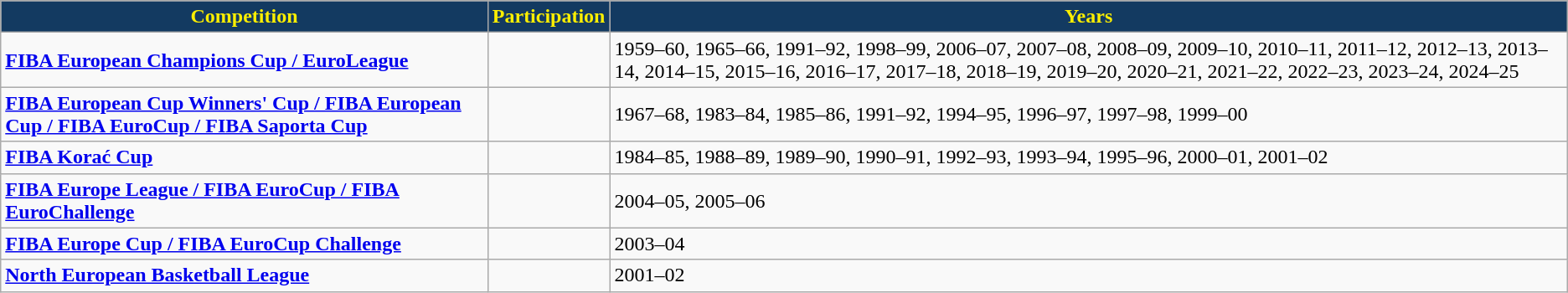<table class="wikitable sortable" style="text-align:center;">
<tr bgcolor="#CCCCCC">
<th style="color:#FDEF00; background:#133A61;">Competition</th>
<th style="color:#FDEF00; background:#133A61;">Participation</th>
<th style="color:#FDEF00; background:#133A61;">Years</th>
</tr>
<tr style="text-align:left">
<td><strong><a href='#'>FIBA European Champions Cup / EuroLeague</a></strong></td>
<td></td>
<td>1959–60, 1965–66, 1991–92, 1998–99, 2006–07, 2007–08, 2008–09, 2009–10, 2010–11, 2011–12, 2012–13, 2013–14, 2014–15, 2015–16, 2016–17, 2017–18, 2018–19, 2019–20, 2020–21, 2021–22, 2022–23, 2023–24, 2024–25</td>
</tr>
<tr style="text-align:left">
<td><strong><a href='#'>FIBA European Cup Winners' Cup / FIBA European Cup / FIBA EuroCup / FIBA Saporta Cup</a></strong></td>
<td></td>
<td>1967–68, 1983–84, 1985–86, 1991–92, 1994–95, 1996–97, 1997–98, 1999–00</td>
</tr>
<tr style="text-align:left">
<td><strong><a href='#'>FIBA Korać Cup</a></strong></td>
<td></td>
<td>1984–85, 1988–89, 1989–90, 1990–91, 1992–93, 1993–94, 1995–96, 2000–01, 2001–02</td>
</tr>
<tr style="text-align:left">
<td><strong><a href='#'>FIBA Europe League / FIBA EuroCup / FIBA EuroChallenge</a></strong></td>
<td></td>
<td>2004–05, 2005–06</td>
</tr>
<tr style="text-align:left">
<td><strong><a href='#'>FIBA Europe Cup / FIBA EuroCup Challenge</a></strong></td>
<td></td>
<td>2003–04</td>
</tr>
<tr style="text-align:left">
<td><strong><a href='#'>North European Basketball League</a></strong></td>
<td></td>
<td>2001–02</td>
</tr>
</table>
